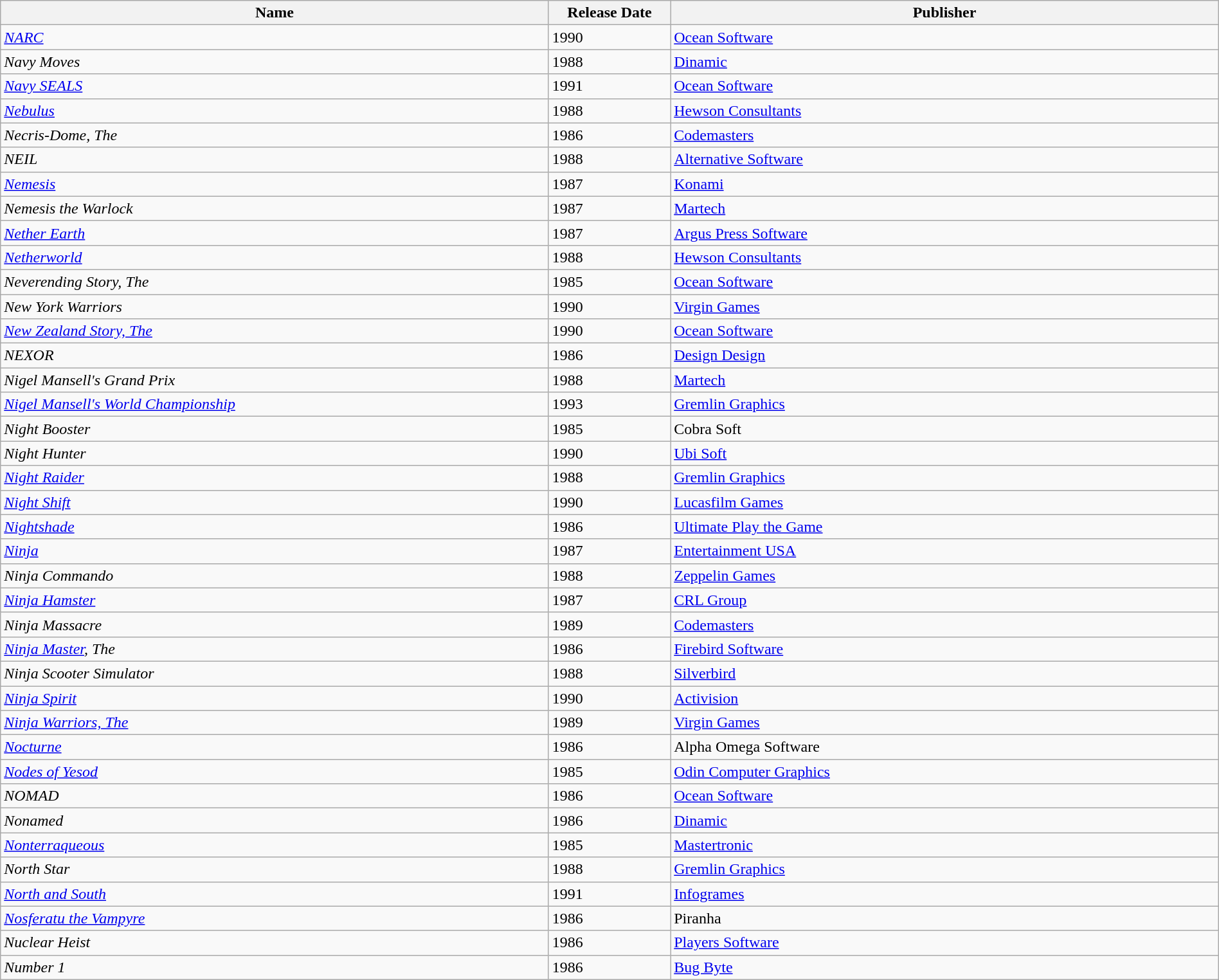<table class="wikitable sortable" style="width:100%;">
<tr>
<th style="width:45%;">Name</th>
<th style="width:10%;">Release Date</th>
<th style="width:45%;">Publisher</th>
</tr>
<tr>
<td><em><a href='#'>NARC</a></em></td>
<td>1990</td>
<td><a href='#'>Ocean Software</a></td>
</tr>
<tr>
<td><em>Navy Moves</em></td>
<td>1988</td>
<td><a href='#'>Dinamic</a></td>
</tr>
<tr>
<td><em><a href='#'>Navy SEALS</a></em></td>
<td>1991</td>
<td><a href='#'>Ocean Software</a></td>
</tr>
<tr>
<td><em><a href='#'>Nebulus</a></em></td>
<td>1988</td>
<td><a href='#'>Hewson Consultants</a></td>
</tr>
<tr>
<td><em>Necris-Dome, The</em></td>
<td>1986</td>
<td><a href='#'>Codemasters</a></td>
</tr>
<tr>
<td><em>NEIL</em></td>
<td>1988</td>
<td><a href='#'>Alternative Software</a></td>
</tr>
<tr>
<td><em><a href='#'>Nemesis</a></em></td>
<td>1987</td>
<td><a href='#'>Konami</a></td>
</tr>
<tr>
<td><em>Nemesis the Warlock</em></td>
<td>1987</td>
<td><a href='#'>Martech</a></td>
</tr>
<tr>
<td><em><a href='#'>Nether Earth</a></em></td>
<td>1987</td>
<td><a href='#'>Argus Press Software</a></td>
</tr>
<tr>
<td><em><a href='#'>Netherworld</a></em></td>
<td>1988</td>
<td><a href='#'>Hewson Consultants</a></td>
</tr>
<tr>
<td><em>Neverending Story, The</em></td>
<td>1985</td>
<td><a href='#'>Ocean Software</a></td>
</tr>
<tr>
<td><em>New York Warriors</em></td>
<td>1990</td>
<td><a href='#'>Virgin Games</a></td>
</tr>
<tr>
<td><em><a href='#'>New Zealand Story, The</a></em></td>
<td>1990</td>
<td><a href='#'>Ocean Software</a></td>
</tr>
<tr>
<td><em>NEXOR</em></td>
<td>1986</td>
<td><a href='#'>Design Design</a></td>
</tr>
<tr>
<td><em>Nigel Mansell's Grand Prix</em></td>
<td>1988</td>
<td><a href='#'>Martech</a></td>
</tr>
<tr>
<td><em><a href='#'>Nigel Mansell's World Championship</a></em></td>
<td>1993</td>
<td><a href='#'>Gremlin Graphics</a></td>
</tr>
<tr>
<td><em>Night Booster</em></td>
<td>1985</td>
<td>Cobra Soft</td>
</tr>
<tr>
<td><em>Night Hunter</em></td>
<td>1990</td>
<td><a href='#'>Ubi Soft</a></td>
</tr>
<tr>
<td><em><a href='#'>Night Raider</a></em></td>
<td>1988</td>
<td><a href='#'>Gremlin Graphics</a></td>
</tr>
<tr>
<td><em><a href='#'>Night Shift</a></em></td>
<td>1990</td>
<td><a href='#'>Lucasfilm Games</a></td>
</tr>
<tr>
<td><em><a href='#'>Nightshade</a></em></td>
<td>1986</td>
<td><a href='#'>Ultimate Play the Game</a></td>
</tr>
<tr>
<td><em><a href='#'>Ninja</a></em></td>
<td>1987</td>
<td><a href='#'>Entertainment USA</a></td>
</tr>
<tr>
<td><em>Ninja Commando</em></td>
<td>1988</td>
<td><a href='#'>Zeppelin Games</a></td>
</tr>
<tr>
<td><em><a href='#'>Ninja Hamster</a></em></td>
<td>1987</td>
<td><a href='#'>CRL Group</a></td>
</tr>
<tr>
<td><em>Ninja Massacre</em></td>
<td>1989</td>
<td><a href='#'>Codemasters</a></td>
</tr>
<tr>
<td><em><a href='#'>Ninja Master</a>, The</em></td>
<td>1986</td>
<td><a href='#'>Firebird Software</a></td>
</tr>
<tr>
<td><em>Ninja Scooter Simulator</em></td>
<td>1988</td>
<td><a href='#'>Silverbird</a></td>
</tr>
<tr>
<td><em><a href='#'>Ninja Spirit</a></em></td>
<td>1990</td>
<td><a href='#'>Activision</a></td>
</tr>
<tr>
<td><em><a href='#'>Ninja Warriors, The</a></em></td>
<td>1989</td>
<td><a href='#'>Virgin Games</a></td>
</tr>
<tr>
<td><em><a href='#'>Nocturne</a></em></td>
<td>1986</td>
<td>Alpha Omega Software</td>
</tr>
<tr>
<td><em><a href='#'>Nodes of Yesod</a></em></td>
<td>1985</td>
<td><a href='#'>Odin Computer Graphics</a></td>
</tr>
<tr>
<td><em>NOMAD</em></td>
<td>1986</td>
<td><a href='#'>Ocean Software</a></td>
</tr>
<tr>
<td><em>Nonamed</em></td>
<td>1986</td>
<td><a href='#'>Dinamic</a></td>
</tr>
<tr>
<td><em><a href='#'>Nonterraqueous</a></em></td>
<td>1985</td>
<td><a href='#'>Mastertronic</a></td>
</tr>
<tr>
<td><em>North Star</em></td>
<td>1988</td>
<td><a href='#'>Gremlin Graphics</a></td>
</tr>
<tr>
<td><em><a href='#'>North and South</a></em></td>
<td>1991</td>
<td><a href='#'>Infogrames</a></td>
</tr>
<tr>
<td><em><a href='#'>Nosferatu the Vampyre</a></em></td>
<td>1986</td>
<td>Piranha</td>
</tr>
<tr>
<td><em>Nuclear Heist</em></td>
<td>1986</td>
<td><a href='#'>Players Software</a></td>
</tr>
<tr>
<td><em>Number 1</em></td>
<td>1986</td>
<td><a href='#'>Bug Byte</a></td>
</tr>
</table>
